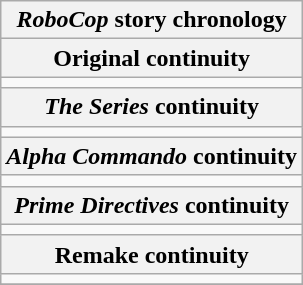<table class="wikitable mw-float">
<tr>
<th scope="colgroup" colspan="4" style=><em>RoboCop</em> story chronology</th>
</tr>
<tr>
<th scope="col" colspan="3">Original continuity</th>
</tr>
<tr>
<td scope="rowgroup" colspan="3"></td>
</tr>
<tr>
<th scope="col" colspan="2"><em>The Series</em> continuity</th>
</tr>
<tr>
<td scope="rowgroup" colspan="2"></td>
</tr>
<tr>
<th scope="col" colspan="2"><em>Alpha Commando</em> continuity</th>
</tr>
<tr>
<td scope="rowgroup" colspan="2"></td>
</tr>
<tr>
<th scope="col" colspan="2"><em>Prime Directives</em> continuity</th>
</tr>
<tr>
<td scope="rowgroup" colspan="2"></td>
</tr>
<tr>
<th scope="col">Remake continuity</th>
</tr>
<tr>
<td scope="rowgroup"></td>
</tr>
<tr>
</tr>
</table>
